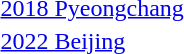<table>
<tr style="vertical-align:top">
<td><a href='#'>2018 Pyeongchang</a><br></td>
<td></td>
<td></td>
<td></td>
</tr>
<tr>
<td><a href='#'>2022 Beijing</a> <br></td>
<td></td>
<td></td>
<td></td>
</tr>
<tr>
</tr>
</table>
